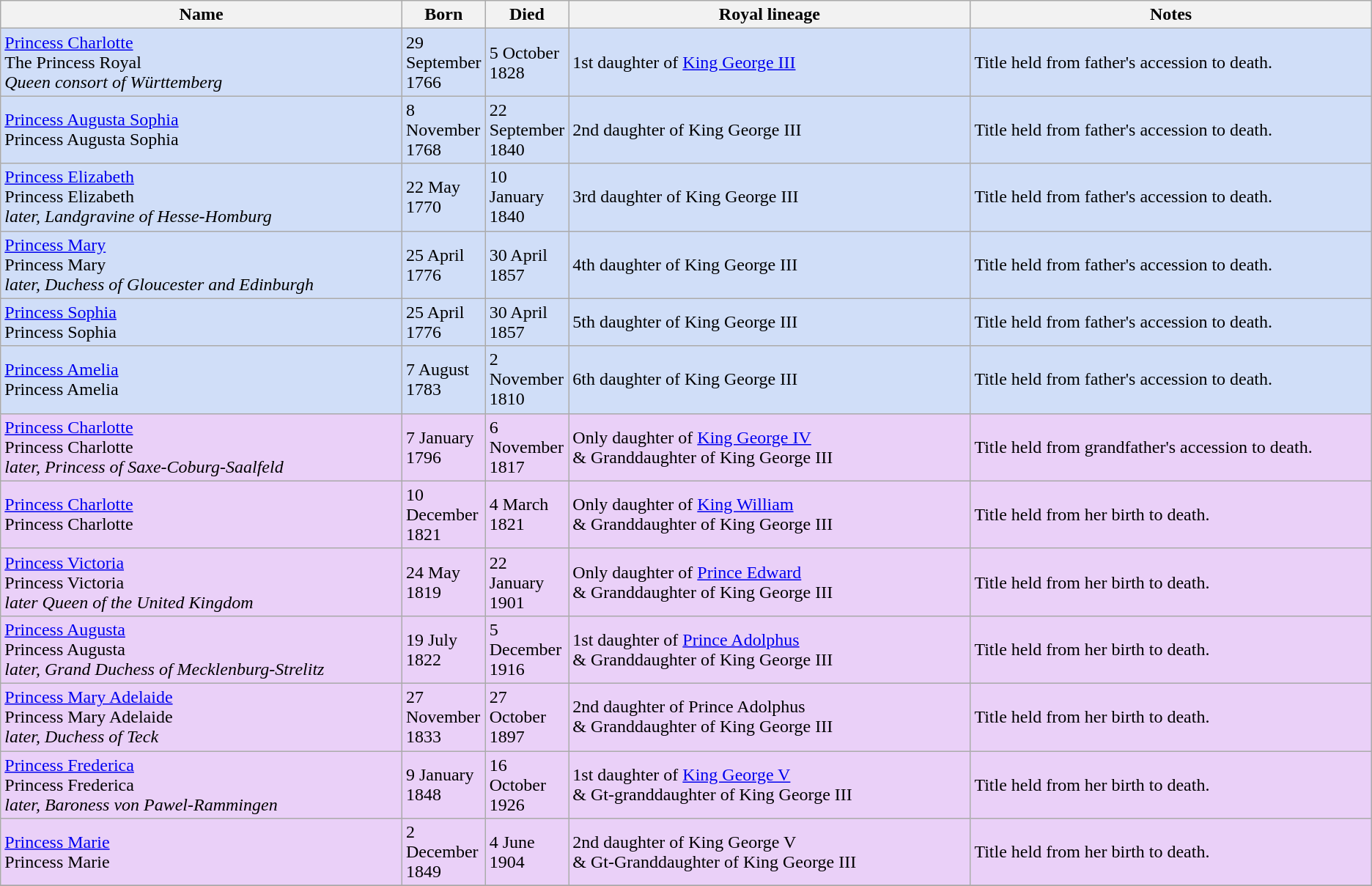<table class="wikitable sortable">
<tr>
<th style="width:30%">Name</th>
<th style="width:5%">Born</th>
<th style="width:5%">Died</th>
<th style="width:30%">Royal lineage</th>
<th style="width:30%">Notes</th>
</tr>
<tr>
<td style="background:#d0def8"> <a href='#'>Princess Charlotte</a><br> The Princess Royal<br><em> Queen consort of Württemberg</em></td>
<td style="background:#d0def8">29 September 1766</td>
<td style="background:#d0def8">5 October 1828</td>
<td style="background:#d0def8">1st daughter of <a href='#'>King George III</a></td>
<td style="background:#d0def8">Title held from father's accession to death.</td>
</tr>
<tr>
<td style="background:#d0def8"> <a href='#'>Princess Augusta Sophia</a><br> Princess Augusta Sophia</td>
<td style="background:#d0def8">8 November 1768</td>
<td style="background:#d0def8">22 September 1840</td>
<td style="background:#d0def8">2nd daughter of King George III</td>
<td style="background:#d0def8">Title held from father's accession to death.</td>
</tr>
<tr>
<td style="background:#d0def8"> <a href='#'>Princess Elizabeth</a><br> Princess Elizabeth<br> <em>later, Landgravine of Hesse-Homburg</em></td>
<td style="background:#d0def8">22 May 1770</td>
<td style="background:#d0def8">10 January 1840</td>
<td style="background:#d0def8">3rd daughter of King George III</td>
<td style="background:#d0def8">Title held from father's accession to death.</td>
</tr>
<tr>
<td style="background:#d0def8"> <a href='#'>Princess Mary</a><br> Princess Mary<br> <em>later, Duchess of Gloucester and Edinburgh</em></td>
<td style="background:#d0def8">25 April 1776</td>
<td style="background:#d0def8">30 April 1857</td>
<td style="background:#d0def8">4th daughter of King George III</td>
<td style="background:#d0def8">Title held from father's accession to death.</td>
</tr>
<tr>
<td style="background:#d0def8"> <a href='#'>Princess Sophia</a><br> Princess Sophia</td>
<td style="background:#d0def8">25 April 1776</td>
<td style="background:#d0def8">30 April 1857</td>
<td style="background:#d0def8">5th daughter of King George III</td>
<td style="background:#d0def8">Title held from father's accession to death.</td>
</tr>
<tr>
<td style="background:#d0def8"> <a href='#'>Princess Amelia</a><br> Princess Amelia</td>
<td style="background:#d0def8">7 August 1783</td>
<td style="background:#d0def8">2 November 1810</td>
<td style="background:#d0def8">6th daughter of King George III</td>
<td style="background:#d0def8">Title held from father's accession to death.</td>
</tr>
<tr>
<td style="background:#ead0f8"> <a href='#'>Princess Charlotte</a><br> Princess Charlotte<br><em>later, Princess of Saxe-Coburg-Saalfeld</em></td>
<td style="background:#ead0f8">7 January 1796</td>
<td style="background:#ead0f8">6 November 1817</td>
<td style="background:#ead0f8">Only daughter of <a href='#'>King George IV</a><br>& Granddaughter of King George III</td>
<td style="background:#ead0f8">Title held from grandfather's accession to death.</td>
</tr>
<tr>
<td style="background:#ead0f8"> <a href='#'>Princess Charlotte</a><br> Princess Charlotte</td>
<td style="background:#ead0f8">10 December 1821</td>
<td style="background:#ead0f8">4 March 1821</td>
<td style="background:#ead0f8">Only daughter of <a href='#'>King William</a><br>& Granddaughter of King George III</td>
<td style="background:#ead0f8">Title held from her birth to death.</td>
</tr>
<tr>
<td style="background:#ead0f8"> <a href='#'>Princess Victoria</a><br> Princess Victoria<br><em>later Queen of the United Kingdom</em></td>
<td style="background:#ead0f8">24 May 1819</td>
<td style="background:#ead0f8">22 January 1901</td>
<td style="background:#ead0f8">Only daughter of <a href='#'>Prince Edward</a><br>& Granddaughter of King George III</td>
<td style="background:#ead0f8">Title held from her birth to death.</td>
</tr>
<tr>
<td style="background:#ead0f8"> <a href='#'>Princess Augusta</a><br> Princess Augusta<br><em>later, Grand Duchess of Mecklenburg-Strelitz</em></td>
<td style="background:#ead0f8">19 July 1822</td>
<td style="background:#ead0f8">5 December 1916</td>
<td style="background:#ead0f8">1st daughter of <a href='#'>Prince Adolphus</a><br>& Granddaughter of King George III</td>
<td style="background:#ead0f8">Title held from her birth to death.</td>
</tr>
<tr>
<td style="background:#ead0f8"> <a href='#'>Princess Mary Adelaide</a><br> Princess Mary Adelaide<br><em>later, Duchess of Teck</em></td>
<td style="background:#ead0f8">27 November 1833</td>
<td style="background:#ead0f8">27 October 1897</td>
<td style="background:#ead0f8">2nd daughter of Prince Adolphus<br>& Granddaughter of King George III</td>
<td style="background:#ead0f8">Title held from her birth to death.</td>
</tr>
<tr>
<td style="background:#ead0f8"> <a href='#'>Princess Frederica</a><br> Princess Frederica<br><em>later, Baroness von Pawel-Rammingen</em></td>
<td style="background:#ead0f8">9 January 1848</td>
<td style="background:#ead0f8">16 October 1926</td>
<td style="background:#ead0f8">1st daughter of <a href='#'>King George V</a><br>& Gt-granddaughter of King George III</td>
<td style="background:#ead0f8">Title held from her birth to death.</td>
</tr>
<tr>
<td style="background:#ead0f8"> <a href='#'>Princess Marie</a><br> Princess Marie</td>
<td style="background:#ead0f8">2 December 1849</td>
<td style="background:#ead0f8">4 June 1904</td>
<td style="background:#ead0f8">2nd daughter of King George V<br>& Gt-Granddaughter of King George III</td>
<td style="background:#ead0f8">Title held from her birth to death.</td>
</tr>
<tr>
</tr>
</table>
